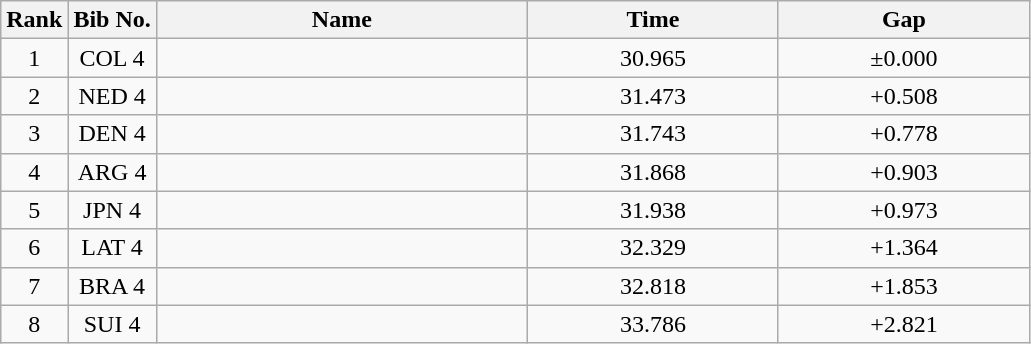<table class="wikitable" style="text-align:center;">
<tr>
<th>Rank</th>
<th>Bib No.</th>
<th style="width:15em">Name</th>
<th style="width:10em">Time</th>
<th style="width:10em">Gap</th>
</tr>
<tr>
<td>1</td>
<td>COL 4</td>
<td align=left></td>
<td>30.965</td>
<td>±0.000</td>
</tr>
<tr>
<td>2</td>
<td>NED 4</td>
<td align=left></td>
<td>31.473</td>
<td>+0.508</td>
</tr>
<tr>
<td>3</td>
<td>DEN 4</td>
<td align=left></td>
<td>31.743</td>
<td>+0.778</td>
</tr>
<tr>
<td>4</td>
<td>ARG 4</td>
<td align=left></td>
<td>31.868</td>
<td>+0.903</td>
</tr>
<tr>
<td>5</td>
<td>JPN 4</td>
<td align=left></td>
<td>31.938</td>
<td>+0.973</td>
</tr>
<tr>
<td>6</td>
<td>LAT 4</td>
<td align=left></td>
<td>32.329</td>
<td>+1.364</td>
</tr>
<tr>
<td>7</td>
<td>BRA 4</td>
<td align=left></td>
<td>32.818</td>
<td>+1.853</td>
</tr>
<tr>
<td>8</td>
<td>SUI 4</td>
<td align=left></td>
<td>33.786</td>
<td>+2.821</td>
</tr>
</table>
